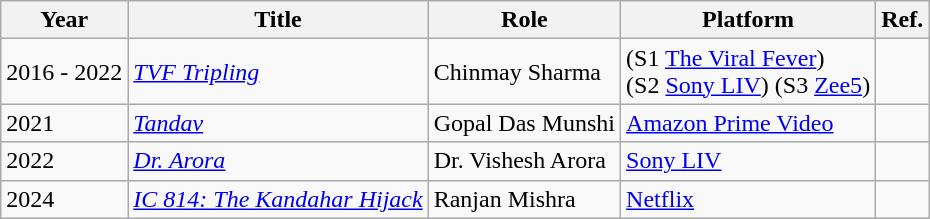<table class="wikitable">
<tr>
<th>Year</th>
<th>Title</th>
<th>Role</th>
<th>Platform</th>
<th>Ref.</th>
</tr>
<tr>
<td>2016 - 2022</td>
<td><em><a href='#'>TVF Tripling</a></em></td>
<td>Chinmay Sharma</td>
<td>(S1 <a href='#'>The Viral Fever</a>)<br>(S2 <a href='#'>Sony LIV</a>)  
(S3 <a href='#'>Zee5</a>)</td>
</tr>
<tr>
<td>2021</td>
<td><em><a href='#'>Tandav</a></em></td>
<td>Gopal Das Munshi</td>
<td><a href='#'>Amazon Prime Video</a></td>
<td></td>
</tr>
<tr>
<td>2022</td>
<td><em><a href='#'>Dr. Arora</a></em></td>
<td>Dr. Vishesh Arora</td>
<td><a href='#'>Sony LIV</a></td>
<td></td>
</tr>
<tr>
<td>2024</td>
<td><em><a href='#'>IC 814: The Kandahar Hijack</a></em></td>
<td>Ranjan Mishra</td>
<td><a href='#'>Netflix</a></td>
<td></td>
</tr>
</table>
